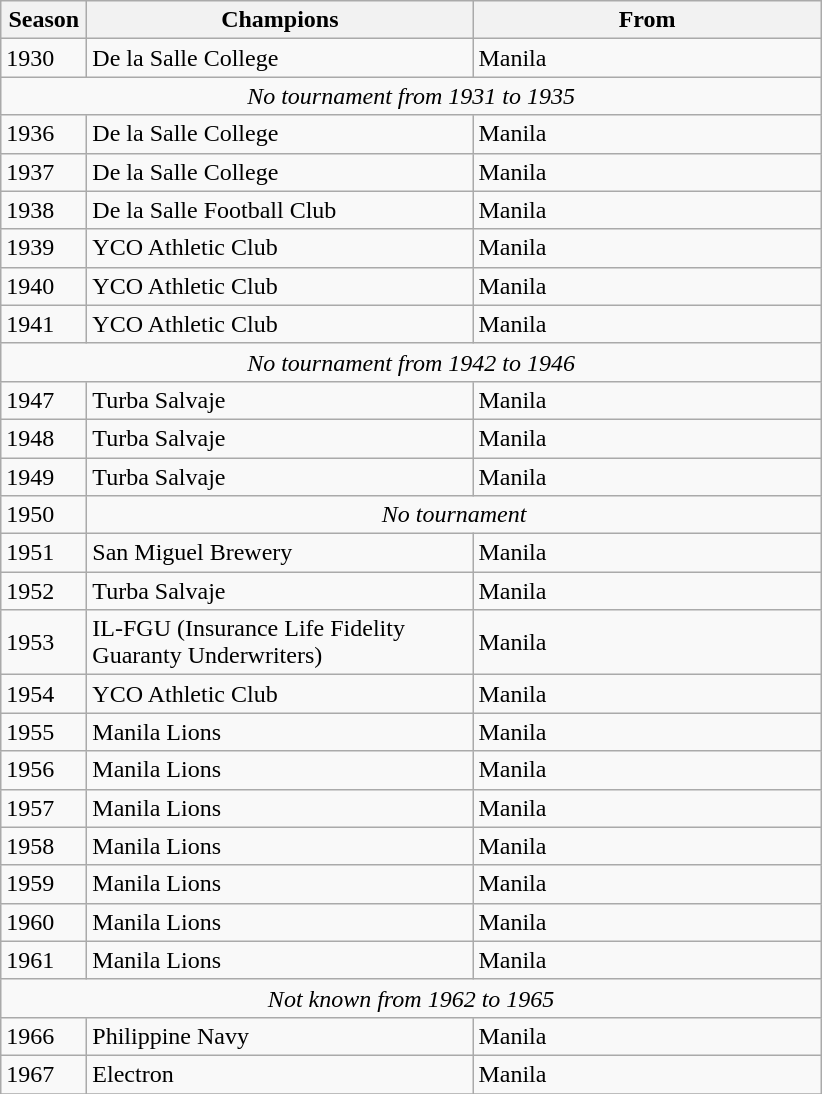<table class="wikitable sortable" style="text-align:left;margin-left:1em;font-size:100%">
<tr>
<th width="50">Season</th>
<th width="250">Champions</th>
<th width="225">From</th>
</tr>
<tr>
<td align="left">1930</td>
<td>De la Salle College</td>
<td>Manila</td>
</tr>
<tr>
<td align="center" colspan="3"><em>No tournament from 1931 to 1935</em></td>
</tr>
<tr>
<td align="left">1936</td>
<td>De la Salle College</td>
<td>Manila</td>
</tr>
<tr>
<td align="left">1937</td>
<td>De la Salle College</td>
<td>Manila</td>
</tr>
<tr>
<td align="left">1938</td>
<td>De la Salle Football Club</td>
<td>Manila</td>
</tr>
<tr>
<td align="left">1939</td>
<td>YCO Athletic Club</td>
<td>Manila</td>
</tr>
<tr>
<td align="left">1940</td>
<td>YCO Athletic Club</td>
<td>Manila</td>
</tr>
<tr>
<td align="left">1941</td>
<td>YCO Athletic Club</td>
<td>Manila</td>
</tr>
<tr>
<td align="center" colspan="3"><em>No tournament from 1942 to 1946</em></td>
</tr>
<tr>
<td align="left">1947</td>
<td>Turba Salvaje</td>
<td>Manila</td>
</tr>
<tr>
<td align="left">1948</td>
<td>Turba Salvaje</td>
<td>Manila</td>
</tr>
<tr>
<td align="left">1949</td>
<td>Turba Salvaje</td>
<td>Manila</td>
</tr>
<tr>
<td align="left">1950</td>
<td align="center" colspan="3"><em>No tournament</em></td>
</tr>
<tr>
<td align="left">1951</td>
<td>San Miguel Brewery</td>
<td>Manila</td>
</tr>
<tr>
<td align="left">1952</td>
<td>Turba Salvaje</td>
<td>Manila</td>
</tr>
<tr>
<td align="left">1953</td>
<td>IL-FGU (Insurance Life Fidelity Guaranty Underwriters)</td>
<td>Manila</td>
</tr>
<tr>
<td align="left">1954</td>
<td>YCO Athletic Club</td>
<td>Manila</td>
</tr>
<tr>
<td align="left">1955</td>
<td>Manila Lions</td>
<td>Manila</td>
</tr>
<tr>
<td align="left">1956</td>
<td>Manila Lions</td>
<td>Manila</td>
</tr>
<tr>
<td align="left">1957</td>
<td>Manila Lions</td>
<td>Manila</td>
</tr>
<tr>
<td align="left">1958</td>
<td>Manila Lions</td>
<td>Manila</td>
</tr>
<tr>
<td align="left">1959</td>
<td>Manila Lions</td>
<td>Manila</td>
</tr>
<tr>
<td align="left">1960</td>
<td>Manila Lions</td>
<td>Manila</td>
</tr>
<tr>
<td align="left">1961</td>
<td>Manila Lions</td>
<td>Manila</td>
</tr>
<tr>
<td align="center" colspan="3"><em>Not known from 1962 to 1965</em></td>
</tr>
<tr>
<td align="left">1966</td>
<td>Philippine Navy</td>
<td>Manila</td>
</tr>
<tr>
<td align="left">1967</td>
<td>Electron</td>
<td>Manila</td>
</tr>
<tr>
</tr>
</table>
